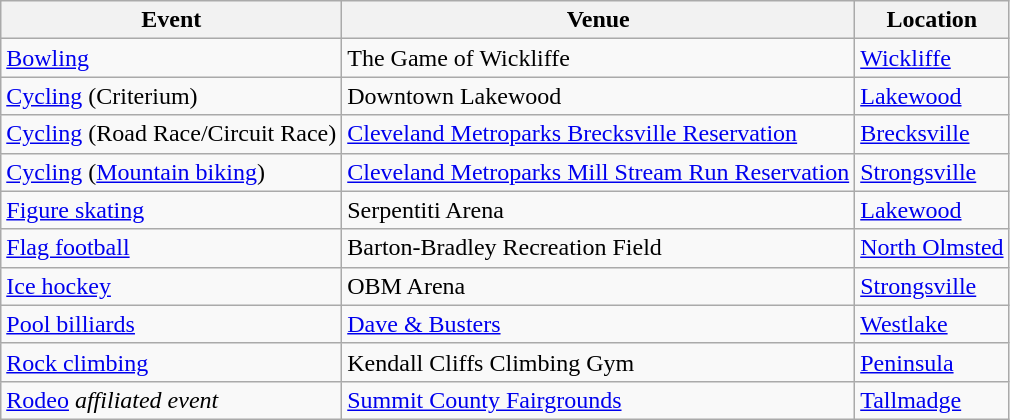<table class="wikitable">
<tr>
<th>Event</th>
<th>Venue</th>
<th>Location</th>
</tr>
<tr>
<td><a href='#'>Bowling</a></td>
<td>The Game of Wickliffe</td>
<td><a href='#'>Wickliffe</a></td>
</tr>
<tr>
<td><a href='#'>Cycling</a> (Criterium)</td>
<td>Downtown Lakewood</td>
<td><a href='#'>Lakewood</a></td>
</tr>
<tr>
<td><a href='#'>Cycling</a> (Road Race/Circuit Race)</td>
<td><a href='#'>Cleveland Metroparks Brecksville Reservation</a></td>
<td><a href='#'>Brecksville</a></td>
</tr>
<tr>
<td><a href='#'>Cycling</a> (<a href='#'>Mountain biking</a>)</td>
<td><a href='#'>Cleveland Metroparks Mill Stream Run Reservation</a></td>
<td><a href='#'>Strongsville</a></td>
</tr>
<tr>
<td><a href='#'>Figure skating</a></td>
<td>Serpentiti Arena</td>
<td><a href='#'>Lakewood</a></td>
</tr>
<tr>
<td><a href='#'>Flag football</a></td>
<td>Barton-Bradley Recreation Field</td>
<td><a href='#'>North Olmsted</a></td>
</tr>
<tr>
<td><a href='#'>Ice hockey</a></td>
<td>OBM Arena</td>
<td><a href='#'>Strongsville</a></td>
</tr>
<tr>
<td><a href='#'>Pool billiards</a></td>
<td><a href='#'>Dave & Busters</a></td>
<td><a href='#'>Westlake</a></td>
</tr>
<tr>
<td><a href='#'>Rock climbing</a></td>
<td>Kendall Cliffs Climbing Gym</td>
<td><a href='#'>Peninsula</a></td>
</tr>
<tr>
<td><a href='#'>Rodeo</a> <em>affiliated event</em></td>
<td><a href='#'>Summit County Fairgrounds</a></td>
<td><a href='#'>Tallmadge</a></td>
</tr>
</table>
